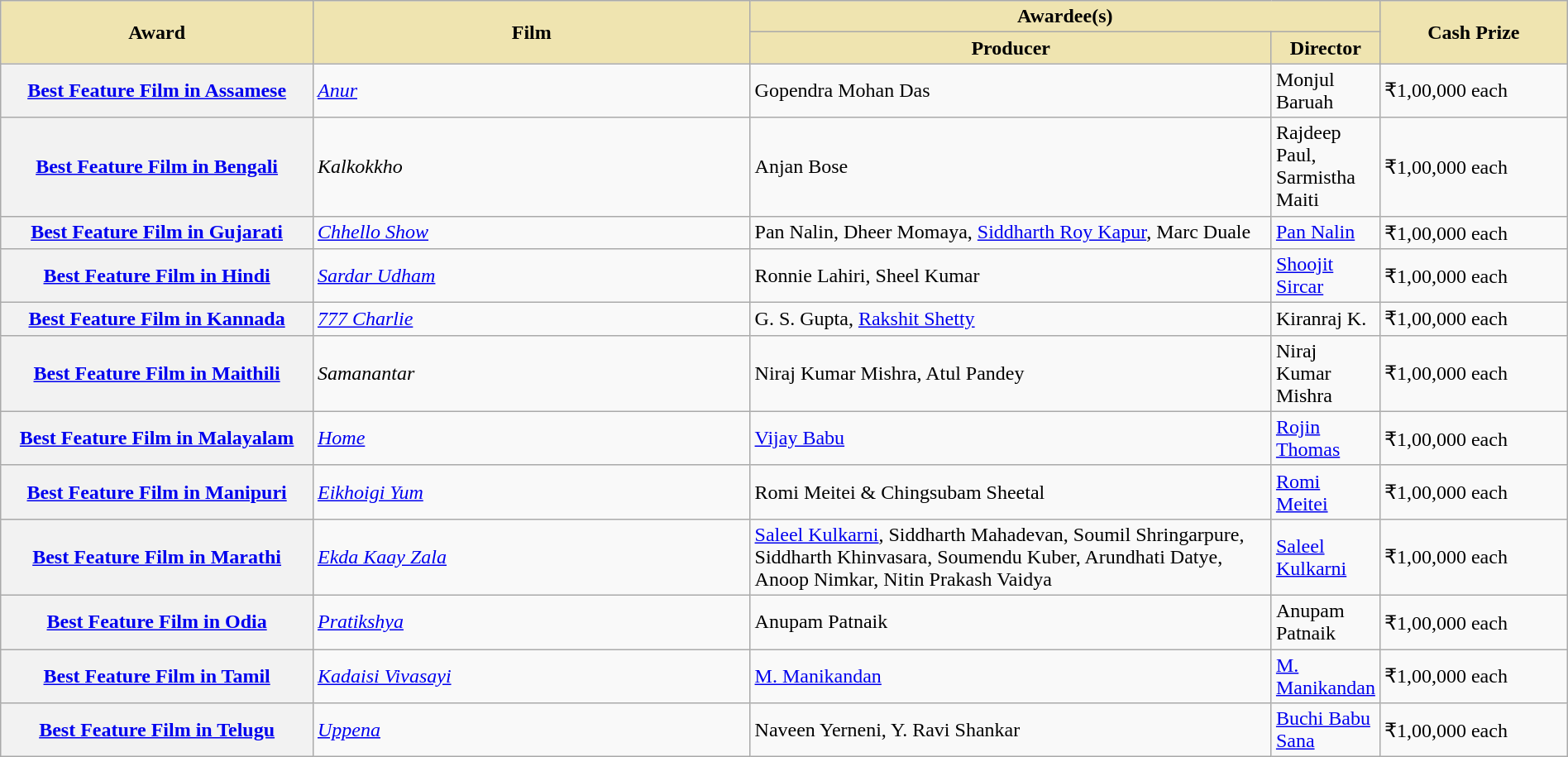<table class="wikitable plainrowheaders" style="width:100%;">
<tr>
<th scope="col" rowspan="2" style="background-color:#EFE4B0;width:20%;">Award</th>
<th scope="col" rowspan="2" style="background-color:#EFE4B0;width:28%;">Film</th>
<th scope="col" colspan="2" style="background-color:#EFE4B0;width:40%;">Awardee(s)</th>
<th scope="col" rowspan="2" style="background-color:#EFE4B0;width:12%;">Cash Prize</th>
</tr>
<tr>
<th scope="col" style="background-color:#EFE4B0;">Producer</th>
<th scope="col" style="background-color:#EFE4B0;">Director</th>
</tr>
<tr>
<th scope="row"><a href='#'>Best Feature Film in Assamese</a></th>
<td><em><a href='#'>Anur</a></em></td>
<td>Gopendra Mohan Das</td>
<td>Monjul Baruah</td>
<td>₹1,00,000 each</td>
</tr>
<tr>
<th scope="row"><a href='#'>Best Feature Film in Bengali</a></th>
<td><em>Kalkokkho</em></td>
<td>Anjan Bose</td>
<td>Rajdeep Paul, Sarmistha Maiti</td>
<td>₹1,00,000 each</td>
</tr>
<tr>
<th scope="row"><a href='#'>Best Feature Film in Gujarati</a></th>
<td><em><a href='#'>Chhello Show</a></em></td>
<td>Pan Nalin, Dheer Momaya, <a href='#'>Siddharth Roy Kapur</a>, Marc Duale</td>
<td><a href='#'>Pan Nalin</a></td>
<td>₹1,00,000 each</td>
</tr>
<tr>
<th scope="row"><a href='#'>Best Feature Film in Hindi</a></th>
<td><em><a href='#'>Sardar Udham</a></em></td>
<td>Ronnie Lahiri, Sheel Kumar</td>
<td><a href='#'>Shoojit Sircar</a></td>
<td>₹1,00,000 each</td>
</tr>
<tr>
<th scope="row"><a href='#'>Best Feature Film in Kannada</a></th>
<td><em><a href='#'>777 Charlie</a></em></td>
<td>G. S. Gupta, <a href='#'>Rakshit Shetty</a></td>
<td>Kiranraj K.</td>
<td>₹1,00,000 each</td>
</tr>
<tr>
<th scope="row"><a href='#'>Best Feature Film in Maithili</a></th>
<td><em>Samanantar</em></td>
<td>Niraj Kumar Mishra, Atul Pandey</td>
<td>Niraj Kumar Mishra</td>
<td>₹1,00,000 each</td>
</tr>
<tr>
<th scope="row"><a href='#'>Best Feature Film in Malayalam</a></th>
<td><em><a href='#'>Home</a></em></td>
<td><a href='#'>Vijay Babu</a></td>
<td><a href='#'>Rojin Thomas</a></td>
<td>₹1,00,000 each</td>
</tr>
<tr>
<th scope="row"><a href='#'>Best Feature Film in Manipuri</a></th>
<td><em><a href='#'>Eikhoigi Yum</a></em></td>
<td>Romi Meitei & Chingsubam Sheetal</td>
<td><a href='#'>Romi Meitei</a></td>
<td>₹1,00,000 each</td>
</tr>
<tr>
<th scope="row"><a href='#'>Best Feature Film in Marathi</a></th>
<td><em><a href='#'>Ekda Kaay Zala</a></em></td>
<td><a href='#'>Saleel Kulkarni</a>, Siddharth Mahadevan, Soumil Shringarpure, Siddharth Khinvasara, Soumendu Kuber, Arundhati Datye, Anoop Nimkar, Nitin Prakash Vaidya</td>
<td><a href='#'>Saleel Kulkarni</a></td>
<td>₹1,00,000 each</td>
</tr>
<tr>
<th scope="row"><a href='#'>Best Feature Film in Odia</a></th>
<td><em><a href='#'>Pratikshya</a></em></td>
<td>Anupam Patnaik</td>
<td>Anupam Patnaik</td>
<td>₹1,00,000 each</td>
</tr>
<tr>
<th scope="row"><a href='#'>Best Feature Film in Tamil</a></th>
<td><em><a href='#'>Kadaisi Vivasayi</a></em></td>
<td><a href='#'>M. Manikandan</a></td>
<td><a href='#'>M. Manikandan</a></td>
<td>₹1,00,000 each</td>
</tr>
<tr>
<th scope="row"><a href='#'>Best Feature Film in Telugu</a></th>
<td><em><a href='#'>Uppena</a></em></td>
<td>Naveen Yerneni, Y. Ravi Shankar</td>
<td><a href='#'>Buchi Babu Sana</a></td>
<td>₹1,00,000 each</td>
</tr>
</table>
